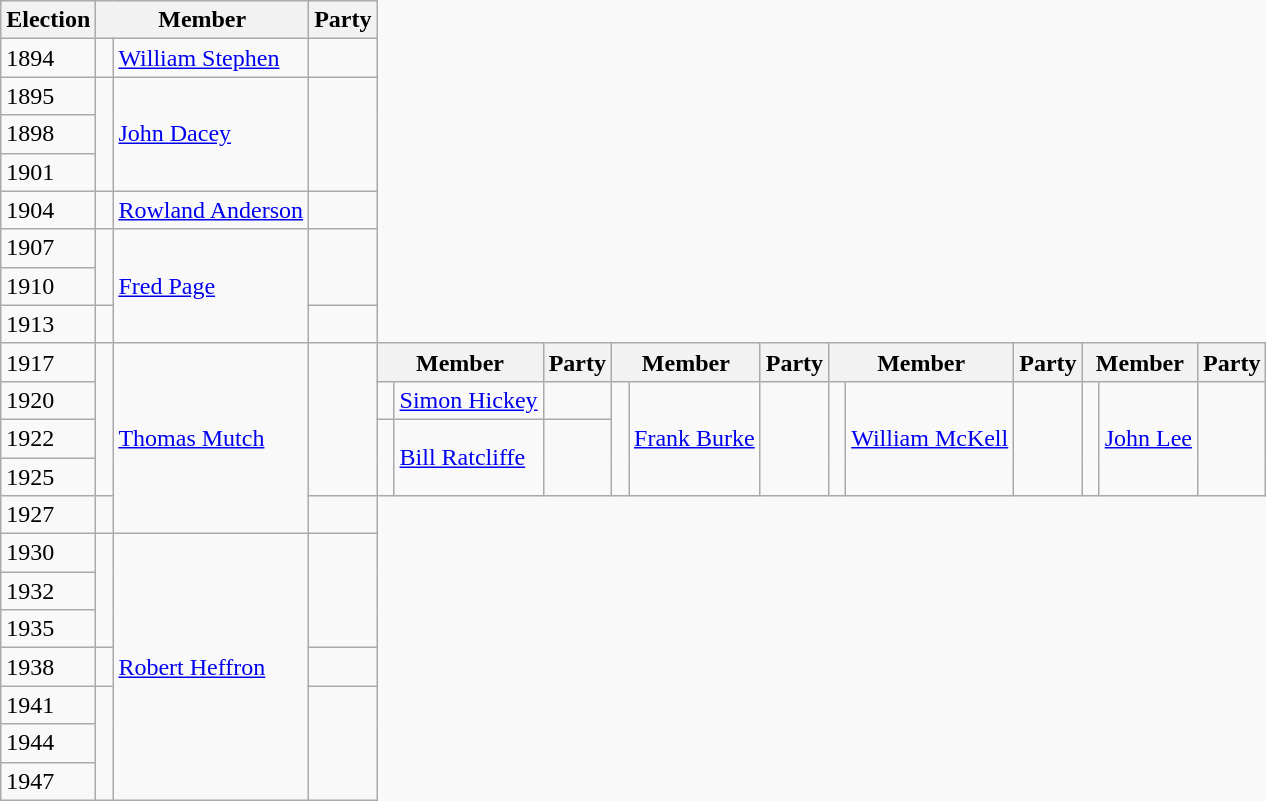<table class="wikitable" style='border-style: none none none solid;'>
<tr>
<th>Election</th>
<th colspan="2">Member</th>
<th>Party</th>
</tr>
<tr style="background: #f9f9f9">
<td>1894</td>
<td> </td>
<td><a href='#'>William Stephen</a></td>
<td></td>
</tr>
<tr style="background: #f9f9f9">
<td>1895</td>
<td rowspan="3" > </td>
<td rowspan="3"><a href='#'>John Dacey</a></td>
<td rowspan="3"></td>
</tr>
<tr style="background: #f9f9f9">
<td>1898</td>
</tr>
<tr style="background: #f9f9f9">
<td>1901</td>
</tr>
<tr style="background: #f9f9f9">
<td>1904</td>
<td> </td>
<td><a href='#'>Rowland Anderson</a></td>
<td></td>
</tr>
<tr style="background: #f9f9f9">
<td>1907</td>
<td rowspan="2" > </td>
<td rowspan="3"><a href='#'>Fred Page</a></td>
<td rowspan="2"></td>
</tr>
<tr style="background: #f9f9f9">
<td>1910</td>
</tr>
<tr style="background: #f9f9f9">
<td>1913</td>
<td> </td>
<td></td>
</tr>
<tr style="background: #f9f9f9">
<td>1917</td>
<td rowspan="4" > </td>
<td rowspan="5"><a href='#'>Thomas Mutch</a></td>
<td rowspan="4"></td>
<th colspan="2">Member</th>
<th>Party</th>
<th colspan="2">Member</th>
<th>Party</th>
<th colspan="2">Member</th>
<th>Party</th>
<th colspan="2">Member</th>
<th>Party</th>
</tr>
<tr style="background: #f9f9f9">
<td>1920</td>
<td> </td>
<td><a href='#'>Simon Hickey</a></td>
<td></td>
<td rowspan="3" > </td>
<td rowspan="3"><a href='#'>Frank Burke</a></td>
<td rowspan="3"></td>
<td rowspan="3" > </td>
<td rowspan="3"><a href='#'>William McKell</a></td>
<td rowspan="3"></td>
<td rowspan="3" > </td>
<td rowspan="3"><a href='#'>John Lee</a></td>
<td rowspan="3"></td>
</tr>
<tr style="background: #f9f9f9">
<td>1922</td>
<td rowspan="2" > </td>
<td rowspan="2"><a href='#'>Bill Ratcliffe</a></td>
<td rowspan="2"></td>
</tr>
<tr style="background: #f9f9f9">
<td>1925</td>
</tr>
<tr style="background: #f9f9f9">
<td>1927</td>
<td> </td>
<td></td>
</tr>
<tr style="background: #f9f9f9">
<td>1930</td>
<td rowspan="3" > </td>
<td rowspan="7"><a href='#'>Robert Heffron</a></td>
<td rowspan="3"></td>
</tr>
<tr style="background: #f9f9f9">
<td>1932</td>
</tr>
<tr style="background: #f9f9f9">
<td>1935</td>
</tr>
<tr style="background: #f9f9f9">
<td>1938</td>
<td> </td>
<td></td>
</tr>
<tr style="background: #f9f9f9">
<td>1941</td>
<td rowspan="3" > </td>
<td rowspan="3"></td>
</tr>
<tr style="background: #f9f9f9">
<td>1944</td>
</tr>
<tr style="background: #f9f9f9">
<td>1947</td>
</tr>
</table>
